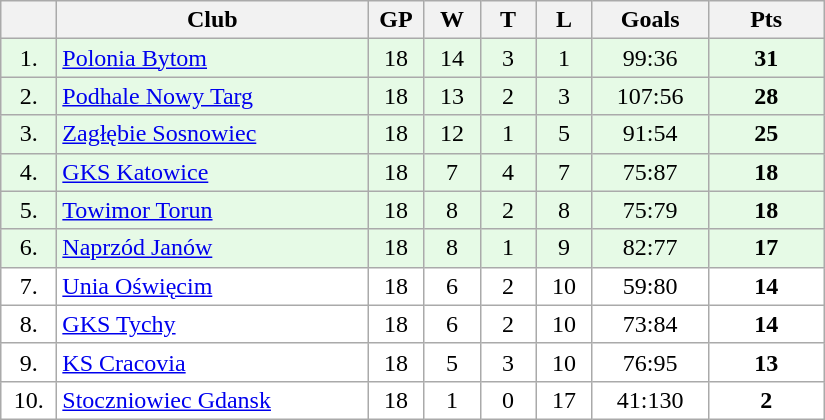<table class="wikitable">
<tr>
<th width="30"></th>
<th width="200">Club</th>
<th width="30">GP</th>
<th width="30">W</th>
<th width="30">T</th>
<th width="30">L</th>
<th width="70">Goals</th>
<th width="70">Pts</th>
</tr>
<tr bgcolor="#e6fae6" align="center">
<td>1.</td>
<td align="left"><a href='#'>Polonia Bytom</a></td>
<td>18</td>
<td>14</td>
<td>3</td>
<td>1</td>
<td>99:36</td>
<td><strong>31</strong></td>
</tr>
<tr bgcolor="#e6fae6" align="center">
<td>2.</td>
<td align="left"><a href='#'>Podhale Nowy Targ</a></td>
<td>18</td>
<td>13</td>
<td>2</td>
<td>3</td>
<td>107:56</td>
<td><strong>28</strong></td>
</tr>
<tr bgcolor="#e6fae6" align="center">
<td>3.</td>
<td align="left"><a href='#'>Zagłębie Sosnowiec</a></td>
<td>18</td>
<td>12</td>
<td>1</td>
<td>5</td>
<td>91:54</td>
<td><strong>25</strong></td>
</tr>
<tr bgcolor="#e6fae6" align="center">
<td>4.</td>
<td align="left"><a href='#'>GKS Katowice</a></td>
<td>18</td>
<td>7</td>
<td>4</td>
<td>7</td>
<td>75:87</td>
<td><strong>18</strong></td>
</tr>
<tr bgcolor="#e6fae6" align="center">
<td>5.</td>
<td align="left"><a href='#'>Towimor Torun</a></td>
<td>18</td>
<td>8</td>
<td>2</td>
<td>8</td>
<td>75:79</td>
<td><strong>18</strong></td>
</tr>
<tr bgcolor="#e6fae6" align="center">
<td>6.</td>
<td align="left"><a href='#'>Naprzód Janów</a></td>
<td>18</td>
<td>8</td>
<td>1</td>
<td>9</td>
<td>82:77</td>
<td><strong>17</strong></td>
</tr>
<tr bgcolor="#FFFFFF" align="center">
<td>7.</td>
<td align="left"><a href='#'>Unia Oświęcim</a></td>
<td>18</td>
<td>6</td>
<td>2</td>
<td>10</td>
<td>59:80</td>
<td><strong>14</strong></td>
</tr>
<tr bgcolor="#FFFFFF" align="center">
<td>8.</td>
<td align="left"><a href='#'>GKS Tychy</a></td>
<td>18</td>
<td>6</td>
<td>2</td>
<td>10</td>
<td>73:84</td>
<td><strong>14</strong></td>
</tr>
<tr bgcolor="#FFFFFF" align="center">
<td>9.</td>
<td align="left"><a href='#'>KS Cracovia</a></td>
<td>18</td>
<td>5</td>
<td>3</td>
<td>10</td>
<td>76:95</td>
<td><strong>13</strong></td>
</tr>
<tr bgcolor="#FFFFFF" align="center">
<td>10.</td>
<td align="left"><a href='#'>Stoczniowiec Gdansk</a></td>
<td>18</td>
<td>1</td>
<td>0</td>
<td>17</td>
<td>41:130</td>
<td><strong>2</strong></td>
</tr>
</table>
